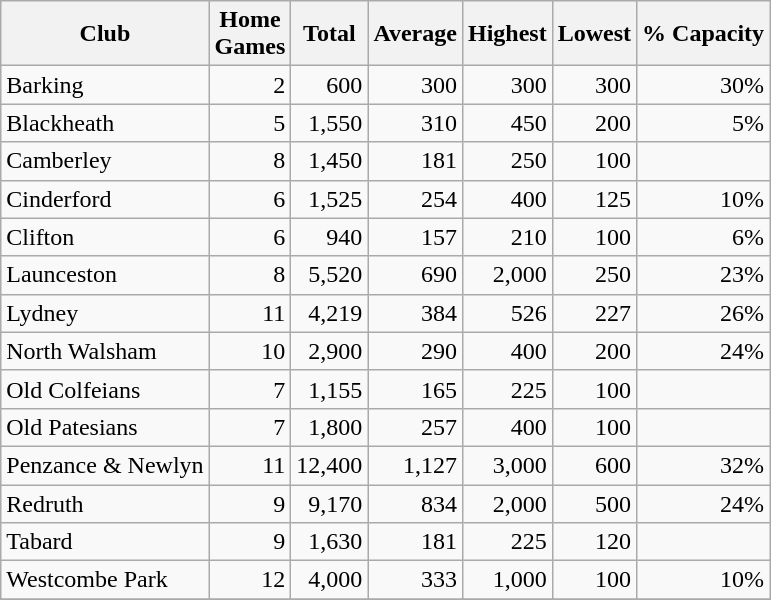<table class="wikitable sortable" style="text-align:right">
<tr>
<th>Club</th>
<th>Home<br>Games</th>
<th>Total</th>
<th>Average</th>
<th>Highest</th>
<th>Lowest</th>
<th>% Capacity</th>
</tr>
<tr>
<td style="text-align:left">Barking</td>
<td>2</td>
<td>600</td>
<td>300</td>
<td>300</td>
<td>300</td>
<td>30%</td>
</tr>
<tr>
<td style="text-align:left">Blackheath</td>
<td>5</td>
<td>1,550</td>
<td>310</td>
<td>450</td>
<td>200</td>
<td>5%</td>
</tr>
<tr>
<td style="text-align:left">Camberley</td>
<td>8</td>
<td>1,450</td>
<td>181</td>
<td>250</td>
<td>100</td>
<td></td>
</tr>
<tr>
<td style="text-align:left">Cinderford</td>
<td>6</td>
<td>1,525</td>
<td>254</td>
<td>400</td>
<td>125</td>
<td>10%</td>
</tr>
<tr>
<td style="text-align:left">Clifton</td>
<td>6</td>
<td>940</td>
<td>157</td>
<td>210</td>
<td>100</td>
<td>6%</td>
</tr>
<tr>
<td style="text-align:left">Launceston</td>
<td>8</td>
<td>5,520</td>
<td>690</td>
<td>2,000</td>
<td>250</td>
<td>23%</td>
</tr>
<tr>
<td style="text-align:left">Lydney</td>
<td>11</td>
<td>4,219</td>
<td>384</td>
<td>526</td>
<td>227</td>
<td>26%</td>
</tr>
<tr>
<td style="text-align:left">North Walsham</td>
<td>10</td>
<td>2,900</td>
<td>290</td>
<td>400</td>
<td>200</td>
<td>24%</td>
</tr>
<tr>
<td style="text-align:left">Old Colfeians</td>
<td>7</td>
<td>1,155</td>
<td>165</td>
<td>225</td>
<td>100</td>
<td></td>
</tr>
<tr>
<td style="text-align:left">Old Patesians</td>
<td>7</td>
<td>1,800</td>
<td>257</td>
<td>400</td>
<td>100</td>
<td></td>
</tr>
<tr>
<td style="text-align:left">Penzance & Newlyn</td>
<td>11</td>
<td>12,400</td>
<td>1,127</td>
<td>3,000</td>
<td>600</td>
<td>32%</td>
</tr>
<tr>
<td style="text-align:left">Redruth</td>
<td>9</td>
<td>9,170</td>
<td>834</td>
<td>2,000</td>
<td>500</td>
<td>24%</td>
</tr>
<tr>
<td style="text-align:left">Tabard</td>
<td>9</td>
<td>1,630</td>
<td>181</td>
<td>225</td>
<td>120</td>
<td></td>
</tr>
<tr>
<td style="text-align:left">Westcombe Park</td>
<td>12</td>
<td>4,000</td>
<td>333</td>
<td>1,000</td>
<td>100</td>
<td>10%</td>
</tr>
<tr>
</tr>
</table>
